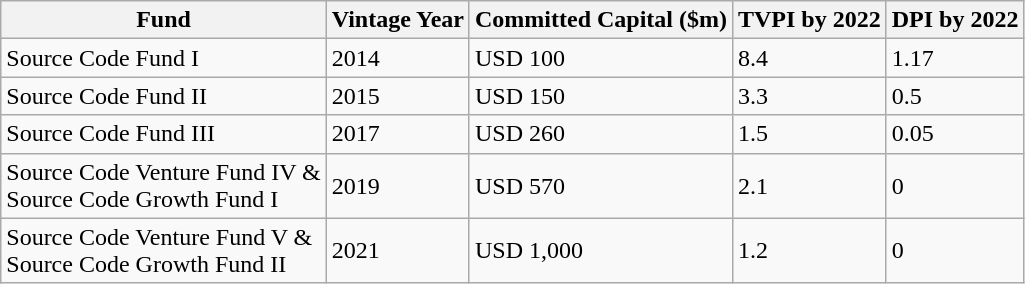<table class="wikitable">
<tr>
<th>Fund</th>
<th>Vintage Year</th>
<th>Committed Capital ($m)</th>
<th>TVPI by 2022</th>
<th>DPI by 2022</th>
</tr>
<tr>
<td>Source Code Fund I</td>
<td>2014</td>
<td>USD 100</td>
<td>8.4</td>
<td>1.17</td>
</tr>
<tr>
<td>Source Code Fund II</td>
<td>2015</td>
<td>USD 150</td>
<td>3.3</td>
<td>0.5</td>
</tr>
<tr>
<td>Source Code Fund III</td>
<td>2017</td>
<td>USD 260</td>
<td>1.5</td>
<td>0.05</td>
</tr>
<tr>
<td>Source Code Venture Fund IV &<br>Source Code Growth Fund I</td>
<td>2019</td>
<td>USD 570</td>
<td>2.1</td>
<td>0</td>
</tr>
<tr>
<td>Source Code Venture Fund V &<br>Source Code Growth Fund II</td>
<td>2021</td>
<td>USD 1,000</td>
<td>1.2</td>
<td>0</td>
</tr>
</table>
